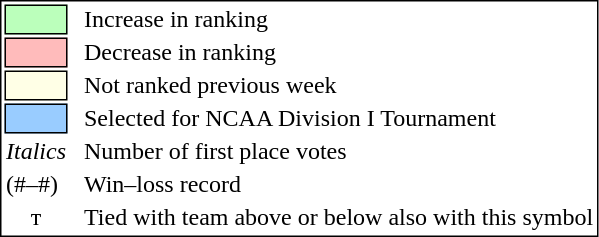<table style="border:1px solid black;">
<tr>
<td style="background:#bbffbb; width:20px; border:1px solid black;"></td>
<td> </td>
<td>Increase in ranking</td>
</tr>
<tr>
<td style="background:#ffbbbb; width:20px; border:1px solid black;"></td>
<td> </td>
<td>Decrease in ranking</td>
</tr>
<tr>
<td style="background:#FFFFE6; width:20px; border:1px solid black;"></td>
<td> </td>
<td>Not ranked previous week</td>
</tr>
<tr>
<td style="background:#9cf; width:20px; border:1px solid black;"></td>
<td> </td>
<td>Selected for NCAA Division I Tournament</td>
</tr>
<tr>
<td><em>Italics</em></td>
<td> </td>
<td>Number of first place votes</td>
</tr>
<tr>
<td>(#–#)</td>
<td> </td>
<td>Win–loss record</td>
</tr>
<tr>
<td align="center">т</td>
<td> </td>
<td>Tied with team above or below also with this symbol</td>
</tr>
</table>
